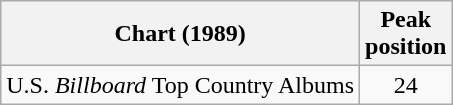<table class="wikitable">
<tr>
<th>Chart (1989)</th>
<th>Peak<br>position</th>
</tr>
<tr>
<td>U.S. <em>Billboard</em> Top Country Albums</td>
<td align="center">24</td>
</tr>
</table>
